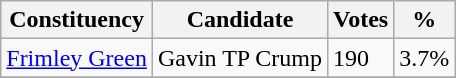<table class="wikitable">
<tr>
<th>Constituency</th>
<th>Candidate</th>
<th>Votes</th>
<th>%</th>
</tr>
<tr>
<td><a href='#'>Frimley Green</a></td>
<td>Gavin TP Crump</td>
<td>190</td>
<td>3.7%</td>
</tr>
<tr>
</tr>
</table>
